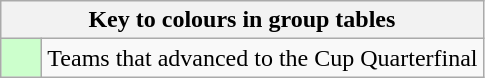<table class="wikitable" style="text-align: center;">
<tr>
<th colspan=2>Key to colours in group tables</th>
</tr>
<tr>
<td style="background:#cfc; width:20px;"></td>
<td align=left>Teams that advanced to the Cup Quarterfinal</td>
</tr>
</table>
